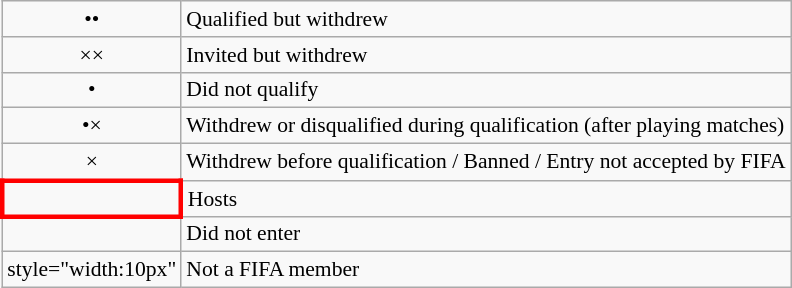<table class="wikitable" style="font-size:90%">
<tr>
<td style="text-align:center;width:10px">••</td>
<td>Qualified but withdrew</td>
</tr>
<tr>
<td style="text-align:center;width:10px">××</td>
<td>Invited but withdrew</td>
</tr>
<tr>
<td style="text-align:center;width:10px">•</td>
<td>Did not qualify</td>
</tr>
<tr>
<td style="text-align:center;width:10px">•×</td>
<td>Withdrew or disqualified during qualification (after playing matches)</td>
</tr>
<tr>
<td style="text-align:center;width:10px">×</td>
<td>Withdrew before qualification / Banned / Entry not accepted by FIFA</td>
</tr>
<tr>
<td style="width:10px;border:3px solid red"></td>
<td>Hosts</td>
</tr>
<tr>
<td style="width:10px"></td>
<td>Did not enter</td>
</tr>
<tr>
<td>style="width:10px" </td>
<td>Not a FIFA member</td>
</tr>
</table>
